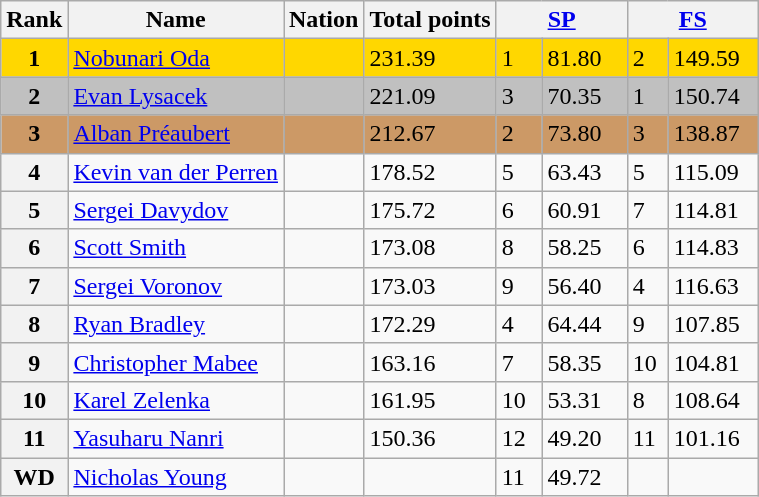<table class="wikitable">
<tr>
<th>Rank</th>
<th>Name</th>
<th>Nation</th>
<th>Total points</th>
<th colspan="2" width="80px"><a href='#'>SP</a></th>
<th colspan="2" width="80px"><a href='#'>FS</a></th>
</tr>
<tr bgcolor="gold">
<td align="center"><strong>1</strong></td>
<td><a href='#'>Nobunari Oda</a></td>
<td></td>
<td>231.39</td>
<td>1</td>
<td>81.80</td>
<td>2</td>
<td>149.59</td>
</tr>
<tr bgcolor="silver">
<td align="center"><strong>2</strong></td>
<td><a href='#'>Evan Lysacek</a></td>
<td></td>
<td>221.09</td>
<td>3</td>
<td>70.35</td>
<td>1</td>
<td>150.74</td>
</tr>
<tr bgcolor="cc9966">
<td align="center"><strong>3</strong></td>
<td><a href='#'>Alban Préaubert</a></td>
<td></td>
<td>212.67</td>
<td>2</td>
<td>73.80</td>
<td>3</td>
<td>138.87</td>
</tr>
<tr>
<th>4</th>
<td><a href='#'>Kevin van der Perren</a></td>
<td></td>
<td>178.52</td>
<td>5</td>
<td>63.43</td>
<td>5</td>
<td>115.09</td>
</tr>
<tr>
<th>5</th>
<td><a href='#'>Sergei Davydov</a></td>
<td></td>
<td>175.72</td>
<td>6</td>
<td>60.91</td>
<td>7</td>
<td>114.81</td>
</tr>
<tr>
<th>6</th>
<td><a href='#'>Scott Smith</a></td>
<td></td>
<td>173.08</td>
<td>8</td>
<td>58.25</td>
<td>6</td>
<td>114.83</td>
</tr>
<tr>
<th>7</th>
<td><a href='#'>Sergei Voronov</a></td>
<td></td>
<td>173.03</td>
<td>9</td>
<td>56.40</td>
<td>4</td>
<td>116.63</td>
</tr>
<tr>
<th>8</th>
<td><a href='#'>Ryan Bradley</a></td>
<td></td>
<td>172.29</td>
<td>4</td>
<td>64.44</td>
<td>9</td>
<td>107.85</td>
</tr>
<tr>
<th>9</th>
<td><a href='#'>Christopher Mabee</a></td>
<td></td>
<td>163.16</td>
<td>7</td>
<td>58.35</td>
<td>10</td>
<td>104.81</td>
</tr>
<tr>
<th>10</th>
<td><a href='#'>Karel Zelenka</a></td>
<td></td>
<td>161.95</td>
<td>10</td>
<td>53.31</td>
<td>8</td>
<td>108.64</td>
</tr>
<tr>
<th>11</th>
<td><a href='#'>Yasuharu Nanri</a></td>
<td></td>
<td>150.36</td>
<td>12</td>
<td>49.20</td>
<td>11</td>
<td>101.16</td>
</tr>
<tr>
<th>WD</th>
<td><a href='#'>Nicholas Young</a></td>
<td></td>
<td></td>
<td>11</td>
<td>49.72</td>
<td></td>
<td></td>
</tr>
</table>
